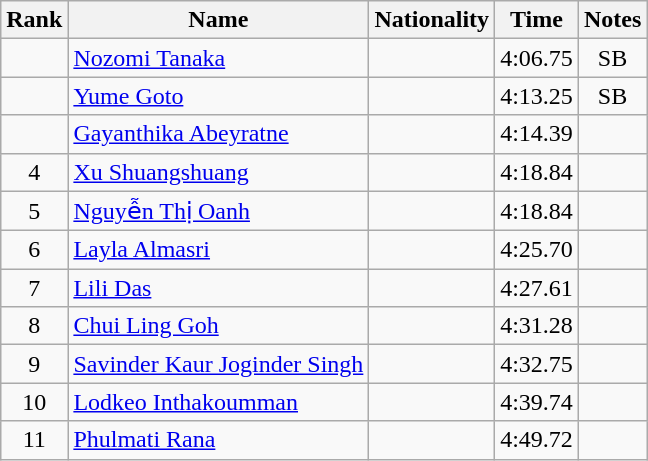<table class="wikitable sortable" style="text-align:center">
<tr>
<th>Rank</th>
<th>Name</th>
<th>Nationality</th>
<th>Time</th>
<th>Notes</th>
</tr>
<tr>
<td></td>
<td align=left><a href='#'>Nozomi Tanaka</a></td>
<td align=left></td>
<td>4:06.75</td>
<td>SB</td>
</tr>
<tr>
<td></td>
<td align=left><a href='#'>Yume Goto</a></td>
<td align=left></td>
<td>4:13.25</td>
<td>SB</td>
</tr>
<tr>
<td></td>
<td align=left><a href='#'>Gayanthika Abeyratne</a></td>
<td align=left></td>
<td>4:14.39</td>
<td></td>
</tr>
<tr>
<td>4</td>
<td align=left><a href='#'>Xu Shuangshuang</a></td>
<td align=left></td>
<td>4:18.84</td>
<td></td>
</tr>
<tr>
<td>5</td>
<td align=left><a href='#'>Nguyễn Thị Oanh</a></td>
<td align=left></td>
<td>4:18.84</td>
<td></td>
</tr>
<tr>
<td>6</td>
<td align=left><a href='#'>Layla Almasri</a></td>
<td align=left></td>
<td>4:25.70</td>
<td></td>
</tr>
<tr>
<td>7</td>
<td align=left><a href='#'>Lili Das</a></td>
<td align=left></td>
<td>4:27.61</td>
<td></td>
</tr>
<tr>
<td>8</td>
<td align=left><a href='#'>Chui Ling Goh</a></td>
<td align=left></td>
<td>4:31.28</td>
<td></td>
</tr>
<tr>
<td>9</td>
<td align=left><a href='#'>Savinder Kaur Joginder Singh</a></td>
<td align=left></td>
<td>4:32.75</td>
<td></td>
</tr>
<tr>
<td>10</td>
<td align=left><a href='#'>Lodkeo Inthakoumman</a></td>
<td align=left></td>
<td>4:39.74</td>
<td></td>
</tr>
<tr>
<td>11</td>
<td align=left><a href='#'>Phulmati Rana</a></td>
<td align=left></td>
<td>4:49.72</td>
<td></td>
</tr>
</table>
